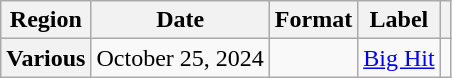<table class="wikitable plainrowheaders">
<tr>
<th scope="col">Region</th>
<th scope="col">Date</th>
<th scope="col">Format</th>
<th scope="col">Label</th>
<th scope="col"></th>
</tr>
<tr>
<th scope="row">Various</th>
<td>October 25, 2024</td>
<td></td>
<td><a href='#'>Big Hit</a></td>
<td style="text-align:center"></td>
</tr>
</table>
